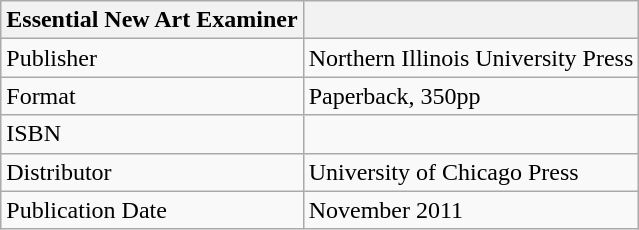<table class="wikitable">
<tr>
<th>Essential New Art Examiner</th>
<th></th>
</tr>
<tr>
<td>Publisher</td>
<td>Northern Illinois University Press</td>
</tr>
<tr>
<td>Format</td>
<td>Paperback, 350pp</td>
</tr>
<tr>
<td>ISBN</td>
<td></td>
</tr>
<tr>
<td>Distributor</td>
<td>University of Chicago Press</td>
</tr>
<tr>
<td>Publication Date</td>
<td>November 2011</td>
</tr>
</table>
